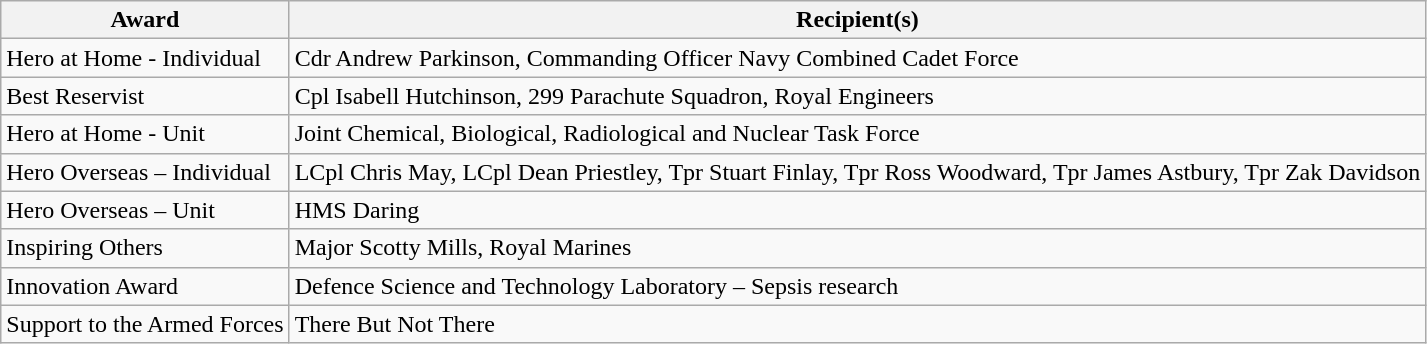<table class="wikitable" border="1">
<tr>
<th>Award</th>
<th>Recipient(s)</th>
</tr>
<tr>
<td>Hero at Home - Individual</td>
<td>Cdr Andrew Parkinson, Commanding Officer Navy Combined Cadet Force</td>
</tr>
<tr>
<td>Best Reservist</td>
<td>Cpl Isabell Hutchinson, 299 Parachute Squadron, Royal Engineers</td>
</tr>
<tr>
<td>Hero at Home - Unit</td>
<td>Joint Chemical, Biological, Radiological and Nuclear Task Force</td>
</tr>
<tr>
<td>Hero Overseas – Individual</td>
<td>LCpl Chris May, LCpl Dean Priestley, Tpr Stuart Finlay, Tpr Ross Woodward, Tpr James Astbury, Tpr Zak Davidson</td>
</tr>
<tr>
<td>Hero Overseas – Unit</td>
<td>HMS Daring</td>
</tr>
<tr>
<td>Inspiring Others</td>
<td>Major Scotty Mills, Royal Marines</td>
</tr>
<tr>
<td>Innovation Award</td>
<td>Defence Science and Technology Laboratory – Sepsis research</td>
</tr>
<tr>
<td>Support to the Armed Forces</td>
<td>There But Not There</td>
</tr>
</table>
